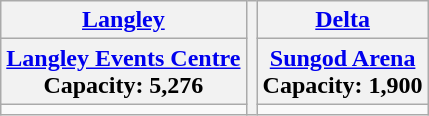<table class="wikitable" style="text-align:center;">
<tr>
<th><a href='#'>Langley</a></th>
<th rowspan=3 colspan=2></th>
<th><a href='#'>Delta</a></th>
</tr>
<tr>
<th><a href='#'>Langley Events Centre</a><br>Capacity: 5,276</th>
<th><a href='#'>Sungod Arena</a><br>Capacity: 1,900</th>
</tr>
<tr>
<td></td>
<td></td>
</tr>
</table>
